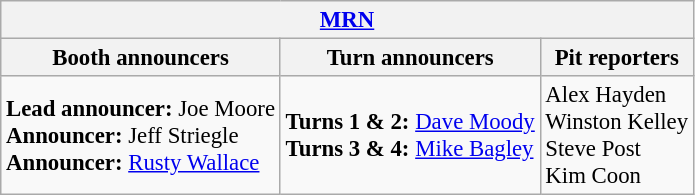<table class="wikitable" style="font-size: 95%">
<tr>
<th colspan="3"><a href='#'>MRN</a></th>
</tr>
<tr>
<th>Booth announcers</th>
<th>Turn announcers</th>
<th>Pit reporters</th>
</tr>
<tr>
<td><strong>Lead announcer:</strong> Joe Moore<br><strong>Announcer:</strong> Jeff Striegle<br><strong>Announcer:</strong> <a href='#'>Rusty Wallace</a></td>
<td><strong>Turns 1 & 2:</strong> <a href='#'>Dave Moody</a><br><strong>Turns 3 & 4:</strong> <a href='#'>Mike Bagley</a></td>
<td>Alex Hayden<br>Winston Kelley<br>Steve Post<br>Kim Coon</td>
</tr>
</table>
